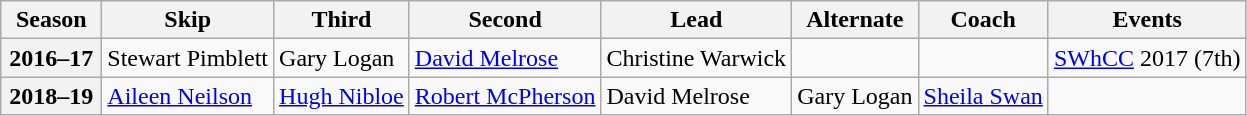<table class="wikitable">
<tr>
<th scope="col" width=60>Season</th>
<th scope="col">Skip</th>
<th scope="col">Third</th>
<th scope="col">Second</th>
<th scope="col">Lead</th>
<th scope="col">Alternate</th>
<th scope="col">Coach</th>
<th scope="col">Events</th>
</tr>
<tr>
<th scope="row">2016–17</th>
<td>Stewart Pimblett</td>
<td>Gary Logan</td>
<td><a href='#'>David Melrose</a></td>
<td>Christine Warwick</td>
<td></td>
<td></td>
<td><a href='#'>SWhCC</a> 2017 (7th)</td>
</tr>
<tr>
<th scope="row">2018–19</th>
<td><a href='#'>Aileen Neilson</a></td>
<td><a href='#'>Hugh Nibloe</a></td>
<td><a href='#'>Robert McPherson</a></td>
<td>David Melrose</td>
<td>Gary Logan</td>
<td><a href='#'>Sheila Swan</a></td>
<td> </td>
</tr>
</table>
